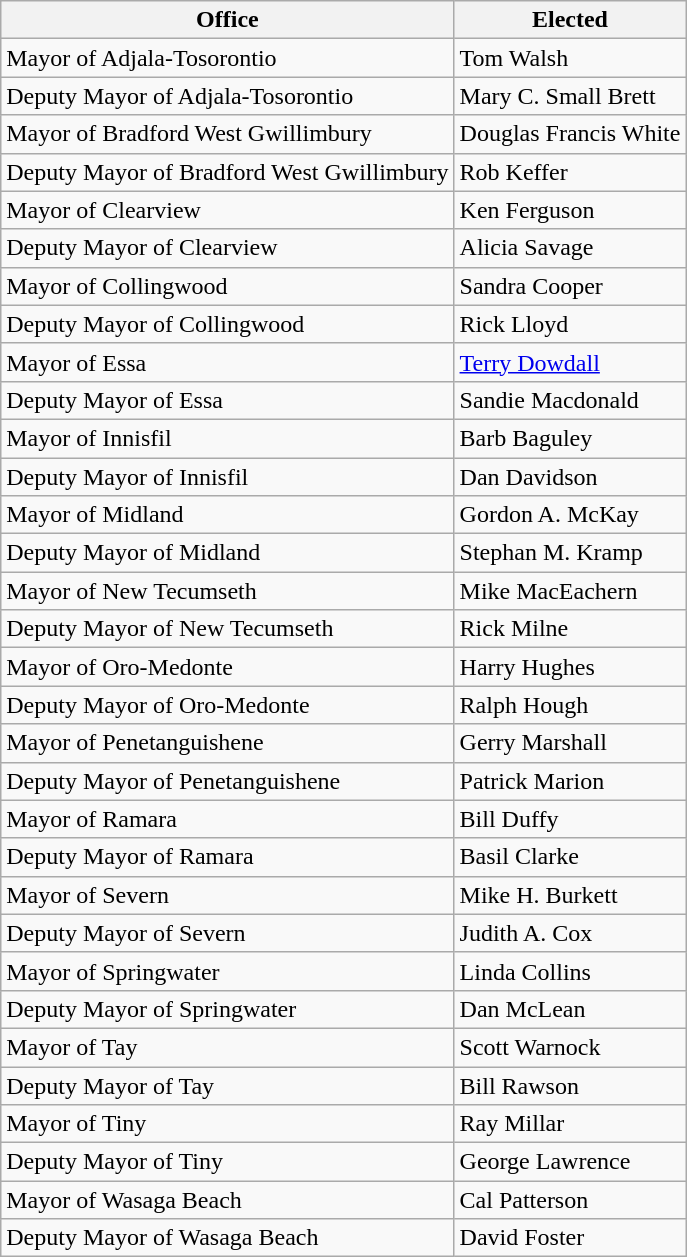<table class="wikitable">
<tr>
<th>Office</th>
<th>Elected</th>
</tr>
<tr>
<td>Mayor of Adjala-Tosorontio</td>
<td>Tom Walsh</td>
</tr>
<tr>
<td>Deputy Mayor of Adjala-Tosorontio</td>
<td>Mary C. Small Brett</td>
</tr>
<tr>
<td>Mayor of Bradford West Gwillimbury</td>
<td>Douglas Francis White</td>
</tr>
<tr>
<td>Deputy Mayor of Bradford West Gwillimbury</td>
<td>Rob Keffer</td>
</tr>
<tr>
<td>Mayor of Clearview</td>
<td>Ken Ferguson</td>
</tr>
<tr>
<td>Deputy Mayor of Clearview</td>
<td>Alicia Savage</td>
</tr>
<tr>
<td>Mayor of Collingwood</td>
<td>Sandra Cooper</td>
</tr>
<tr>
<td>Deputy Mayor of Collingwood</td>
<td>Rick Lloyd</td>
</tr>
<tr>
<td>Mayor of Essa</td>
<td><a href='#'>Terry Dowdall</a></td>
</tr>
<tr>
<td>Deputy Mayor of Essa</td>
<td>Sandie Macdonald</td>
</tr>
<tr>
<td>Mayor of Innisfil</td>
<td>Barb Baguley</td>
</tr>
<tr>
<td>Deputy Mayor of Innisfil</td>
<td>Dan Davidson</td>
</tr>
<tr>
<td>Mayor of Midland</td>
<td>Gordon A. McKay</td>
</tr>
<tr>
<td>Deputy Mayor of Midland</td>
<td>Stephan M. Kramp</td>
</tr>
<tr>
<td>Mayor of New Tecumseth</td>
<td>Mike MacEachern</td>
</tr>
<tr>
<td>Deputy Mayor of New Tecumseth</td>
<td>Rick Milne</td>
</tr>
<tr>
<td>Mayor of Oro-Medonte</td>
<td>Harry Hughes</td>
</tr>
<tr>
<td>Deputy Mayor of Oro-Medonte</td>
<td>Ralph Hough</td>
</tr>
<tr>
<td>Mayor of Penetanguishene</td>
<td>Gerry Marshall</td>
</tr>
<tr>
<td>Deputy Mayor of Penetanguishene</td>
<td>Patrick Marion</td>
</tr>
<tr>
<td>Mayor of Ramara</td>
<td>Bill Duffy</td>
</tr>
<tr>
<td>Deputy Mayor of Ramara</td>
<td>Basil Clarke</td>
</tr>
<tr>
<td>Mayor of Severn</td>
<td>Mike H. Burkett</td>
</tr>
<tr>
<td>Deputy Mayor of Severn</td>
<td>Judith A. Cox</td>
</tr>
<tr>
<td>Mayor of Springwater</td>
<td>Linda Collins</td>
</tr>
<tr>
<td>Deputy Mayor of Springwater</td>
<td>Dan McLean</td>
</tr>
<tr>
<td>Mayor of Tay</td>
<td>Scott Warnock</td>
</tr>
<tr>
<td>Deputy Mayor of Tay</td>
<td>Bill Rawson</td>
</tr>
<tr>
<td>Mayor of Tiny</td>
<td>Ray Millar</td>
</tr>
<tr>
<td>Deputy Mayor of Tiny</td>
<td>George Lawrence</td>
</tr>
<tr>
<td>Mayor of Wasaga Beach</td>
<td>Cal Patterson</td>
</tr>
<tr>
<td>Deputy Mayor of Wasaga Beach</td>
<td>David Foster</td>
</tr>
</table>
